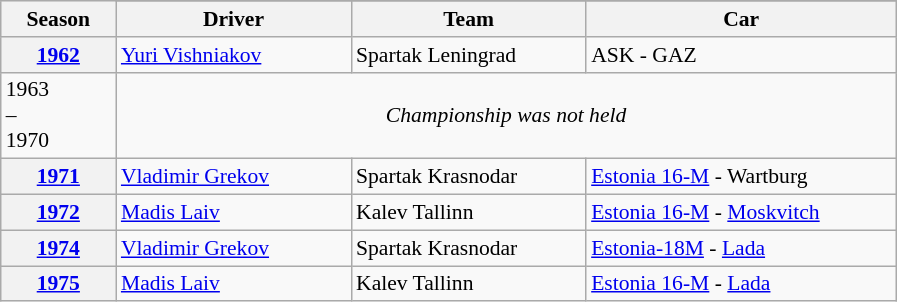<table class="wikitable" style="font-size:90%;">
<tr style="background:#efefef;">
<th rowspan="2" style="width:70px;">Season</th>
</tr>
<tr>
<th style="width:150px;">Driver</th>
<th style="width:150px;">Team</th>
<th style="width:200px;">Car</th>
</tr>
<tr>
<th><a href='#'>1962</a></th>
<td> <a href='#'>Yuri Vishniakov</a></td>
<td> Spartak Leningrad</td>
<td>ASK - GAZ</td>
</tr>
<tr>
<td>1963<br>–<br>1970</td>
<td colspan="4" align="center"><em>Championship was not held</em></td>
</tr>
<tr>
<th><a href='#'>1971</a></th>
<td> <a href='#'>Vladimir Grekov</a></td>
<td> Spartak Krasnodar</td>
<td><a href='#'>Estonia 16-M</a> - Wartburg</td>
</tr>
<tr>
<th><a href='#'>1972</a></th>
<td> <a href='#'>Madis Laiv</a></td>
<td> Kalev Tallinn</td>
<td><a href='#'>Estonia 16-M</a> - <a href='#'>Moskvitch</a></td>
</tr>
<tr>
<th><a href='#'>1974</a></th>
<td> <a href='#'>Vladimir Grekov</a></td>
<td> Spartak Krasnodar</td>
<td><a href='#'>Estonia-18M</a> - <a href='#'>Lada</a></td>
</tr>
<tr>
<th><a href='#'>1975</a></th>
<td> <a href='#'>Madis Laiv</a></td>
<td> Kalev Tallinn</td>
<td><a href='#'>Estonia 16-M</a> - <a href='#'>Lada</a></td>
</tr>
</table>
